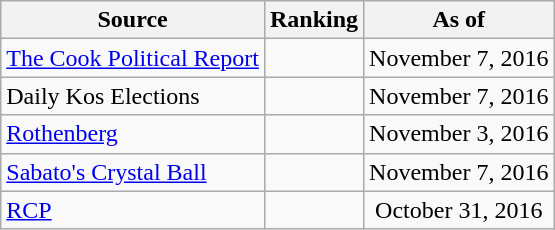<table class="wikitable" style="text-align:center">
<tr>
<th>Source</th>
<th>Ranking</th>
<th>As of</th>
</tr>
<tr>
<td align=left><a href='#'>The Cook Political Report</a></td>
<td></td>
<td>November 7, 2016</td>
</tr>
<tr>
<td align=left>Daily Kos Elections</td>
<td></td>
<td>November 7, 2016</td>
</tr>
<tr>
<td align=left><a href='#'>Rothenberg</a></td>
<td></td>
<td>November 3, 2016</td>
</tr>
<tr>
<td align=left><a href='#'>Sabato's Crystal Ball</a></td>
<td></td>
<td>November 7, 2016</td>
</tr>
<tr>
<td align="left"><a href='#'>RCP</a></td>
<td></td>
<td>October 31, 2016</td>
</tr>
</table>
